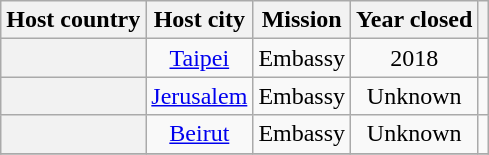<table class="wikitable plainrowheaders" style="text-align:center;">
<tr>
<th scope="col">Host country</th>
<th scope="col">Host city</th>
<th scope="col">Mission</th>
<th scope="col">Year closed</th>
<th scope="col"></th>
</tr>
<tr>
<th scope="row"></th>
<td><a href='#'>Taipei</a></td>
<td>Embassy</td>
<td>2018</td>
<td></td>
</tr>
<tr>
<th scope="row"></th>
<td><a href='#'>Jerusalem</a></td>
<td>Embassy</td>
<td>Unknown</td>
<td></td>
</tr>
<tr>
<th scope="row"></th>
<td><a href='#'>Beirut</a></td>
<td>Embassy</td>
<td>Unknown</td>
<td></td>
</tr>
<tr>
</tr>
</table>
